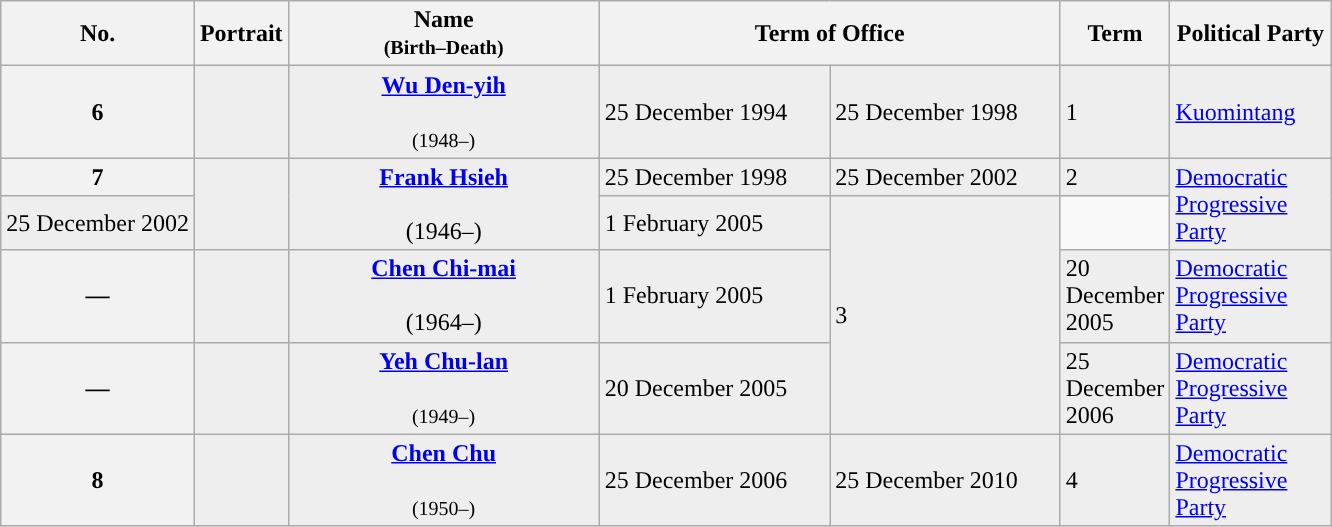<table class=wikitable>
<tr>
<th>No.</th>
<th>Portrait</th>
<th width="200">Name<br><small>(Birth–Death)</small></th>
<th colspan=2 width="300">Term of Office</th>
<th width = "50">Term</th>
<th width="100">Political Party</th>
</tr>
<tr - bgcolor=#EEEEEE>
<th style="background:">6</th>
<td></td>
<td align=center><strong><a href='#'>Wu Den-yih</a></strong><br><br><small>(1948–)</small></td>
<td>25 December 1994</td>
<td>25 December 1998</td>
<td>1</td>
<td><a href='#'>Kuomintang</a></td>
</tr>
<tr - bgcolor=#EEEEEE>
<th style="background:">7</th>
<td rowspan=2></td>
<td rowspan=2 align=center><strong><a href='#'>Frank Hsieh</a></strong><br><br>(1946–)</td>
<td>25 December 1998</td>
<td>25 December 2002</td>
<td>2</td>
<td rowspan=2><a href='#'>Democratic Progressive Party</a></td>
</tr>
<tr - bgcolor=#EEEEEE>
<td>25 December 2002</td>
<td>1 February 2005</td>
<td rowspan=3>3</td>
</tr>
<tr - bgcolor=#EEEEEE>
<th style="background:">—</th>
<td></td>
<td align=center><strong><a href='#'>Chen Chi-mai</a></strong> <br><br>(1964–)</td>
<td>1 February 2005</td>
<td>20 December 2005</td>
<td><a href='#'>Democratic Progressive Party</a></td>
</tr>
<tr - bgcolor=#EEEEEE>
<th style="background:">—</th>
<td></td>
<td align=center><strong><a href='#'>Yeh Chu-lan</a></strong><br><br><small>(1949–)</small></td>
<td>20 December 2005</td>
<td>25 December 2006</td>
<td><a href='#'>Democratic Progressive Party</a></td>
</tr>
<tr - bgcolor=#EEEEEE>
<th style="background:">8</th>
<td></td>
<td align=center><strong><a href='#'>Chen Chu</a></strong><br><br><small>(1950–)</small></td>
<td>25 December 2006</td>
<td>25 December 2010</td>
<td>4</td>
<td><a href='#'>Democratic Progressive Party</a></td>
</tr>
</table>
